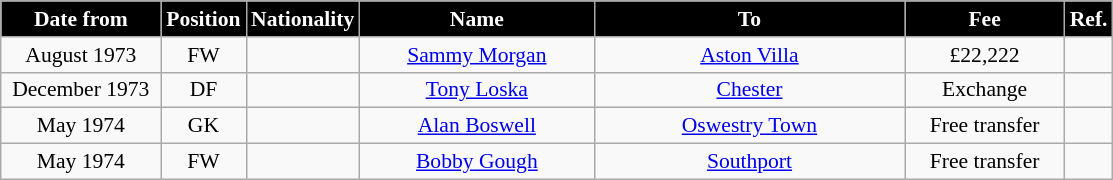<table class="wikitable" style="text-align:center; font-size:90%; ">
<tr>
<th style="background:#000000; color:white; width:100px;">Date from</th>
<th style="background:#000000; color:white; width:50px;">Position</th>
<th style="background:#000000; color:white; width:50px;">Nationality</th>
<th style="background:#000000; color:white; width:150px;">Name</th>
<th style="background:#000000; color:white; width:200px;">To</th>
<th style="background:#000000; color:white; width:100px;">Fee</th>
<th style="background:#000000; color:white; width:25px;">Ref.</th>
</tr>
<tr>
<td>August 1973</td>
<td>FW</td>
<td></td>
<td><a href='#'>Sammy Morgan</a></td>
<td><a href='#'>Aston Villa</a></td>
<td>£22,222</td>
<td></td>
</tr>
<tr>
<td>December 1973</td>
<td>DF</td>
<td></td>
<td><a href='#'>Tony Loska</a></td>
<td><a href='#'>Chester</a></td>
<td>Exchange</td>
<td></td>
</tr>
<tr>
<td>May 1974</td>
<td>GK</td>
<td></td>
<td><a href='#'>Alan Boswell</a></td>
<td> <a href='#'>Oswestry Town</a></td>
<td>Free transfer</td>
<td></td>
</tr>
<tr>
<td>May 1974</td>
<td>FW</td>
<td></td>
<td><a href='#'>Bobby Gough</a></td>
<td><a href='#'>Southport</a></td>
<td>Free transfer</td>
<td></td>
</tr>
</table>
